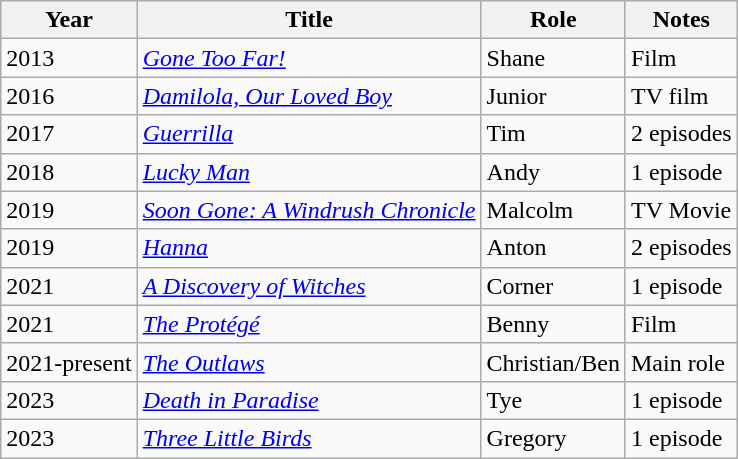<table class="wikitable sortable">
<tr>
<th>Year</th>
<th>Title</th>
<th>Role</th>
<th class="unsortable">Notes</th>
</tr>
<tr>
<td>2013</td>
<td><em><a href='#'>Gone Too Far!</a></em></td>
<td>Shane</td>
<td>Film</td>
</tr>
<tr>
<td>2016</td>
<td><em><a href='#'>Damilola, Our Loved Boy</a></em></td>
<td>Junior</td>
<td>TV film</td>
</tr>
<tr>
<td>2017</td>
<td><em><a href='#'>Guerrilla</a> </em></td>
<td>Tim</td>
<td>2 episodes</td>
</tr>
<tr>
<td>2018</td>
<td><em><a href='#'>Lucky Man</a></em></td>
<td>Andy</td>
<td>1 episode</td>
</tr>
<tr>
<td>2019</td>
<td><em><a href='#'>Soon Gone: A Windrush Chronicle</a></em></td>
<td>Malcolm</td>
<td>TV Movie</td>
</tr>
<tr>
<td>2019</td>
<td><em><a href='#'>Hanna</a></em></td>
<td>Anton</td>
<td>2 episodes</td>
</tr>
<tr>
<td>2021</td>
<td><em><a href='#'>A Discovery of Witches</a></em></td>
<td>Corner</td>
<td>1 episode</td>
</tr>
<tr>
<td>2021</td>
<td><em><a href='#'>The Protégé</a></em></td>
<td>Benny</td>
<td>Film</td>
</tr>
<tr>
<td>2021-present</td>
<td><em><a href='#'>The Outlaws</a></em></td>
<td>Christian/Ben</td>
<td>Main role</td>
</tr>
<tr>
<td>2023</td>
<td><em><a href='#'>Death in Paradise</a> </em></td>
<td>Tye</td>
<td>1 episode</td>
</tr>
<tr>
<td>2023</td>
<td><em><a href='#'> Three Little Birds</a></td>
<td>Gregory</td>
<td>1 episode</td>
</tr>
</table>
